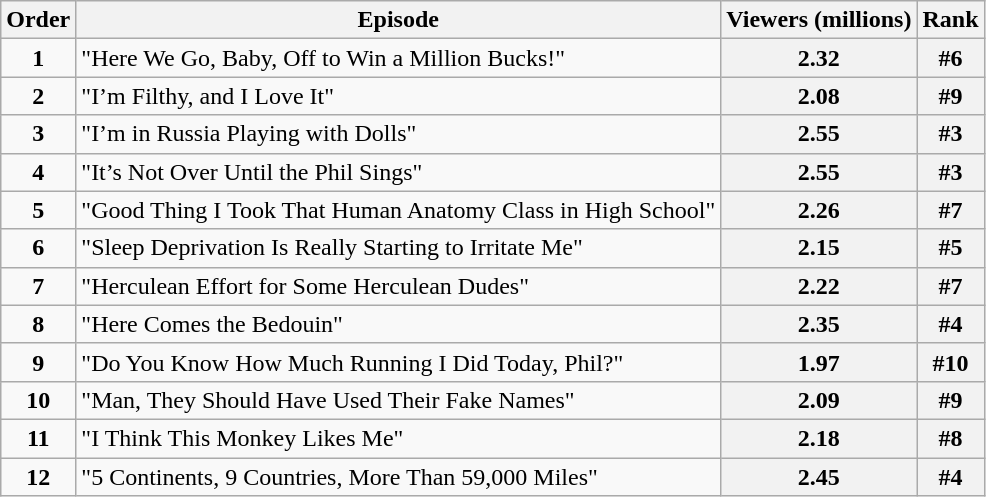<table class="wikitable">
<tr>
<th>Order</th>
<th>Episode</th>
<th>Viewers (millions)</th>
<th>Rank</th>
</tr>
<tr>
<td style="text-align:center"><strong>1</strong></td>
<td>"Here We Go, Baby, Off to Win a Million Bucks!"</td>
<th>2.32</th>
<th>#6</th>
</tr>
<tr>
<td style="text-align:center"><strong>2</strong></td>
<td>"I’m Filthy, and I Love It"</td>
<th>2.08</th>
<th>#9</th>
</tr>
<tr>
<td style="text-align:center"><strong>3</strong></td>
<td>"I’m in Russia Playing with Dolls"</td>
<th>2.55</th>
<th>#3</th>
</tr>
<tr>
<td style="text-align:center"><strong>4</strong></td>
<td>"It’s Not Over Until the Phil Sings"</td>
<th>2.55</th>
<th>#3</th>
</tr>
<tr>
<td style="text-align:center"><strong>5</strong></td>
<td>"Good Thing I Took That Human Anatomy Class in High School"</td>
<th>2.26</th>
<th>#7</th>
</tr>
<tr>
<td style="text-align:center"><strong>6</strong></td>
<td>"Sleep Deprivation Is Really Starting to Irritate Me"</td>
<th>2.15</th>
<th>#5</th>
</tr>
<tr>
<td style="text-align:center"><strong>7</strong></td>
<td>"Herculean Effort for Some Herculean Dudes"</td>
<th>2.22</th>
<th>#7</th>
</tr>
<tr>
<td style="text-align:center"><strong>8</strong></td>
<td>"Here Comes the Bedouin"</td>
<th>2.35</th>
<th>#4</th>
</tr>
<tr>
<td style="text-align:center"><strong>9</strong></td>
<td>"Do You Know How Much Running I Did Today, Phil?"</td>
<th>1.97</th>
<th>#10</th>
</tr>
<tr>
<td style="text-align:center"><strong>10</strong></td>
<td>"Man, They Should Have Used Their Fake Names"</td>
<th>2.09</th>
<th>#9</th>
</tr>
<tr>
<td style="text-align:center"><strong>11</strong></td>
<td>"I Think This Monkey Likes Me"</td>
<th>2.18</th>
<th>#8</th>
</tr>
<tr>
<td style="text-align:center"><strong>12</strong></td>
<td>"5 Continents, 9 Countries, More Than 59,000 Miles"</td>
<th>2.45</th>
<th>#4</th>
</tr>
</table>
